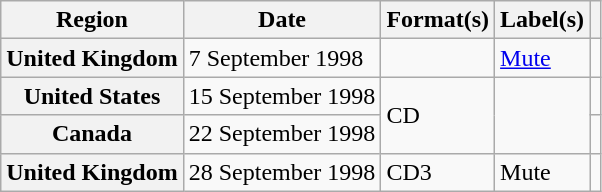<table class="wikitable plainrowheaders">
<tr>
<th scope="col">Region</th>
<th scope="col">Date</th>
<th scope="col">Format(s)</th>
<th scope="col">Label(s)</th>
<th scope="col"></th>
</tr>
<tr>
<th scope="row">United Kingdom</th>
<td>7 September 1998</td>
<td></td>
<td><a href='#'>Mute</a></td>
<td></td>
</tr>
<tr>
<th scope="row">United States</th>
<td>15 September 1998</td>
<td rowspan="2">CD</td>
<td rowspan="2"></td>
<td></td>
</tr>
<tr>
<th scope="row">Canada</th>
<td>22 September 1998</td>
<td></td>
</tr>
<tr>
<th scope="row">United Kingdom</th>
<td>28 September 1998</td>
<td>CD3</td>
<td>Mute</td>
<td></td>
</tr>
</table>
